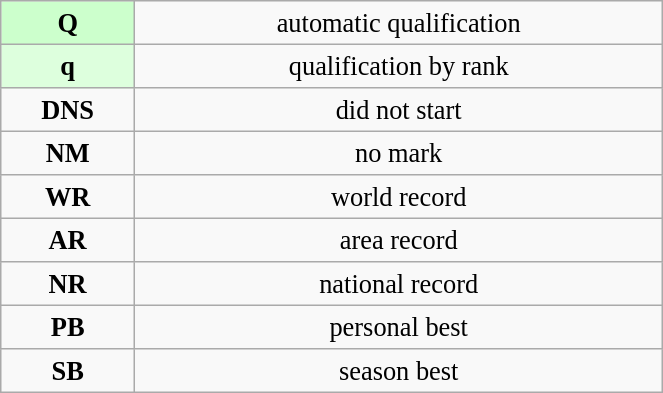<table class="wikitable" style=" text-align:center; font-size:110%;" width="35%">
<tr>
<td bgcolor="ccffcc"><strong>Q</strong></td>
<td>automatic qualification</td>
</tr>
<tr>
<td bgcolor="ddffdd"><strong>q</strong></td>
<td>qualification by rank</td>
</tr>
<tr>
<td><strong>DNS</strong></td>
<td>did not start</td>
</tr>
<tr>
<td><strong>NM</strong></td>
<td>no mark</td>
</tr>
<tr>
<td><strong>WR</strong></td>
<td>world record</td>
</tr>
<tr>
<td><strong>AR</strong></td>
<td>area record</td>
</tr>
<tr>
<td><strong>NR</strong></td>
<td>national record</td>
</tr>
<tr>
<td><strong>PB</strong></td>
<td>personal best</td>
</tr>
<tr>
<td><strong>SB</strong></td>
<td>season best</td>
</tr>
</table>
